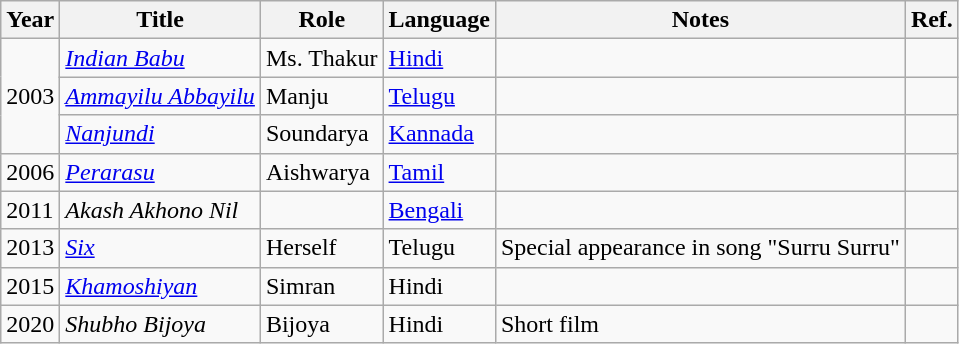<table class="wikitable sortable">
<tr>
<th>Year</th>
<th>Title</th>
<th>Role</th>
<th>Language</th>
<th class="unsortable">Notes</th>
<th class="unsortable">Ref.</th>
</tr>
<tr>
<td rowspan="3">2003</td>
<td><em><a href='#'>Indian Babu</a></em></td>
<td>Ms. Thakur</td>
<td><a href='#'>Hindi</a></td>
<td></td>
<td></td>
</tr>
<tr>
<td><em><a href='#'>Ammayilu Abbayilu</a></em></td>
<td>Manju</td>
<td><a href='#'>Telugu</a></td>
<td></td>
<td></td>
</tr>
<tr>
<td><em><a href='#'>Nanjundi</a></em></td>
<td>Soundarya</td>
<td><a href='#'>Kannada</a></td>
<td></td>
<td></td>
</tr>
<tr>
<td>2006</td>
<td><em><a href='#'>Perarasu</a></em></td>
<td>Aishwarya</td>
<td><a href='#'>Tamil</a></td>
<td></td>
<td></td>
</tr>
<tr>
<td>2011</td>
<td><em>Akash Akhono Nil</em></td>
<td></td>
<td><a href='#'>Bengali</a></td>
<td></td>
<td></td>
</tr>
<tr>
<td>2013</td>
<td><em><a href='#'>Six</a></em></td>
<td>Herself</td>
<td>Telugu</td>
<td>Special appearance in song "Surru Surru"</td>
<td></td>
</tr>
<tr>
<td>2015</td>
<td><em><a href='#'>Khamoshiyan</a></em></td>
<td>Simran</td>
<td>Hindi</td>
<td></td>
<td></td>
</tr>
<tr>
<td>2020</td>
<td><em>Shubho Bijoya</em></td>
<td>Bijoya</td>
<td>Hindi</td>
<td>Short film</td>
<td></td>
</tr>
</table>
